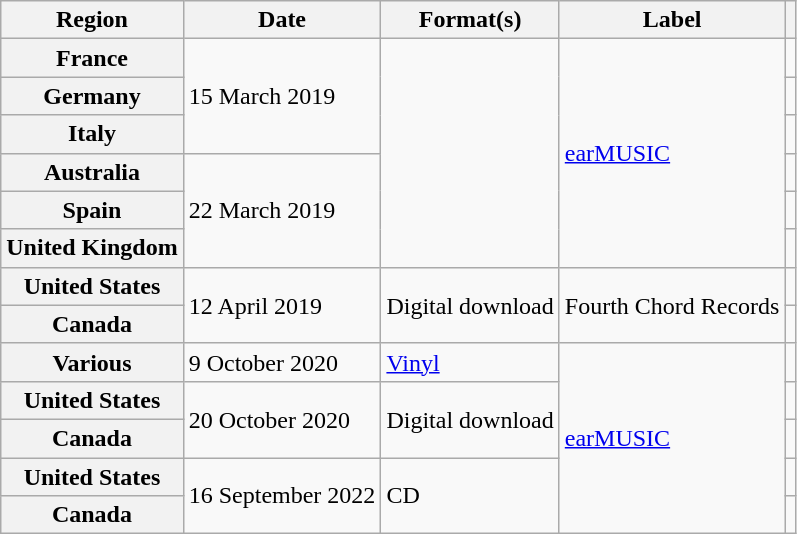<table class="wikitable plainrowheaders">
<tr>
<th scope="col">Region</th>
<th scope="col">Date</th>
<th scope="col">Format(s)</th>
<th scope="col">Label</th>
<th scope="col"></th>
</tr>
<tr>
<th scope="row">France</th>
<td rowspan="3">15 March 2019</td>
<td rowspan="6"></td>
<td rowspan="6"><a href='#'>earMUSIC</a></td>
<td></td>
</tr>
<tr>
<th scope="row">Germany</th>
<td></td>
</tr>
<tr>
<th scope="row">Italy</th>
<td></td>
</tr>
<tr>
<th scope="row">Australia</th>
<td rowspan="3">22 March 2019</td>
<td></td>
</tr>
<tr>
<th scope="row">Spain</th>
<td></td>
</tr>
<tr>
<th scope="row">United Kingdom</th>
<td></td>
</tr>
<tr>
<th scope="row">United States</th>
<td rowspan="2">12 April 2019</td>
<td rowspan="2">Digital download</td>
<td rowspan="2">Fourth Chord Records</td>
<td></td>
</tr>
<tr>
<th scope="row">Canada</th>
<td></td>
</tr>
<tr>
<th scope="row">Various</th>
<td>9 October 2020</td>
<td><a href='#'>Vinyl</a></td>
<td rowspan="5"><a href='#'>earMUSIC</a></td>
<td></td>
</tr>
<tr>
<th scope="row">United States</th>
<td rowspan="2">20 October 2020</td>
<td rowspan="2">Digital download</td>
<td></td>
</tr>
<tr>
<th scope="row">Canada</th>
<td></td>
</tr>
<tr>
<th scope="row">United States</th>
<td rowspan="2">16 September 2022</td>
<td rowspan="2">CD</td>
<td></td>
</tr>
<tr>
<th scope="row">Canada</th>
<td></td>
</tr>
</table>
